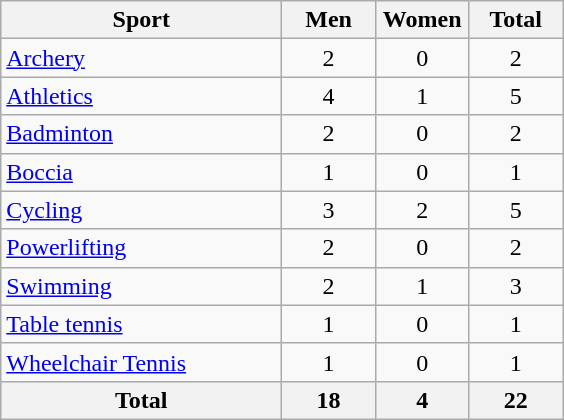<table class="wikitable sortable" style="text-align:center;">
<tr>
<th width=180>Sport</th>
<th width=55>Men</th>
<th width=55>Women</th>
<th width=55>Total</th>
</tr>
<tr>
<td align=left><a href='#'>Archery</a></td>
<td>2</td>
<td>0</td>
<td>2</td>
</tr>
<tr>
<td align=left><a href='#'>Athletics</a></td>
<td>4</td>
<td>1</td>
<td>5</td>
</tr>
<tr>
<td align=left><a href='#'>Badminton</a></td>
<td>2</td>
<td>0</td>
<td>2</td>
</tr>
<tr>
<td align=left><a href='#'>Boccia</a></td>
<td>1</td>
<td>0</td>
<td>1</td>
</tr>
<tr>
<td align=left><a href='#'>Cycling</a></td>
<td>3</td>
<td>2</td>
<td>5</td>
</tr>
<tr>
<td align=left><a href='#'>Powerlifting</a></td>
<td>2</td>
<td>0</td>
<td>2</td>
</tr>
<tr>
<td align=left><a href='#'>Swimming</a></td>
<td>2</td>
<td>1</td>
<td>3</td>
</tr>
<tr>
<td align=left><a href='#'>Table tennis</a></td>
<td>1</td>
<td>0</td>
<td>1</td>
</tr>
<tr>
<td align=left><a href='#'>Wheelchair Tennis</a></td>
<td>1</td>
<td>0</td>
<td>1</td>
</tr>
<tr>
<th>Total</th>
<th>18</th>
<th>4</th>
<th>22</th>
</tr>
</table>
